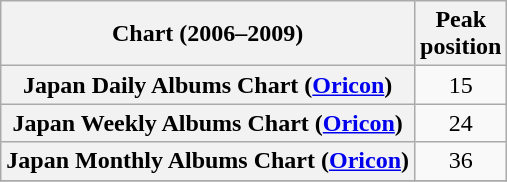<table class="wikitable sortable plainrowheaders">
<tr>
<th>Chart (2006–2009)</th>
<th>Peak<br>position</th>
</tr>
<tr>
<th scope="row">Japan Daily Albums Chart (<a href='#'>Oricon</a>)</th>
<td align="center">15</td>
</tr>
<tr>
<th scope="row">Japan Weekly Albums Chart (<a href='#'>Oricon</a>)</th>
<td align="center">24</td>
</tr>
<tr>
<th scope="row">Japan Monthly Albums Chart (<a href='#'>Oricon</a>)</th>
<td align="center">36</td>
</tr>
<tr>
</tr>
</table>
